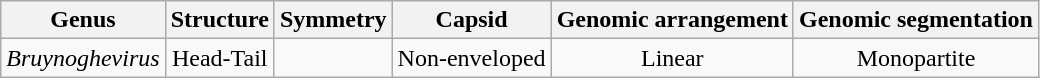<table class="wikitable sortable" style="text-align:center">
<tr>
<th>Genus</th>
<th>Structure</th>
<th>Symmetry</th>
<th>Capsid</th>
<th>Genomic arrangement</th>
<th>Genomic segmentation</th>
</tr>
<tr>
<td><em>Bruynoghevirus</em></td>
<td>Head-Tail</td>
<td></td>
<td>Non-enveloped</td>
<td>Linear</td>
<td>Monopartite</td>
</tr>
</table>
